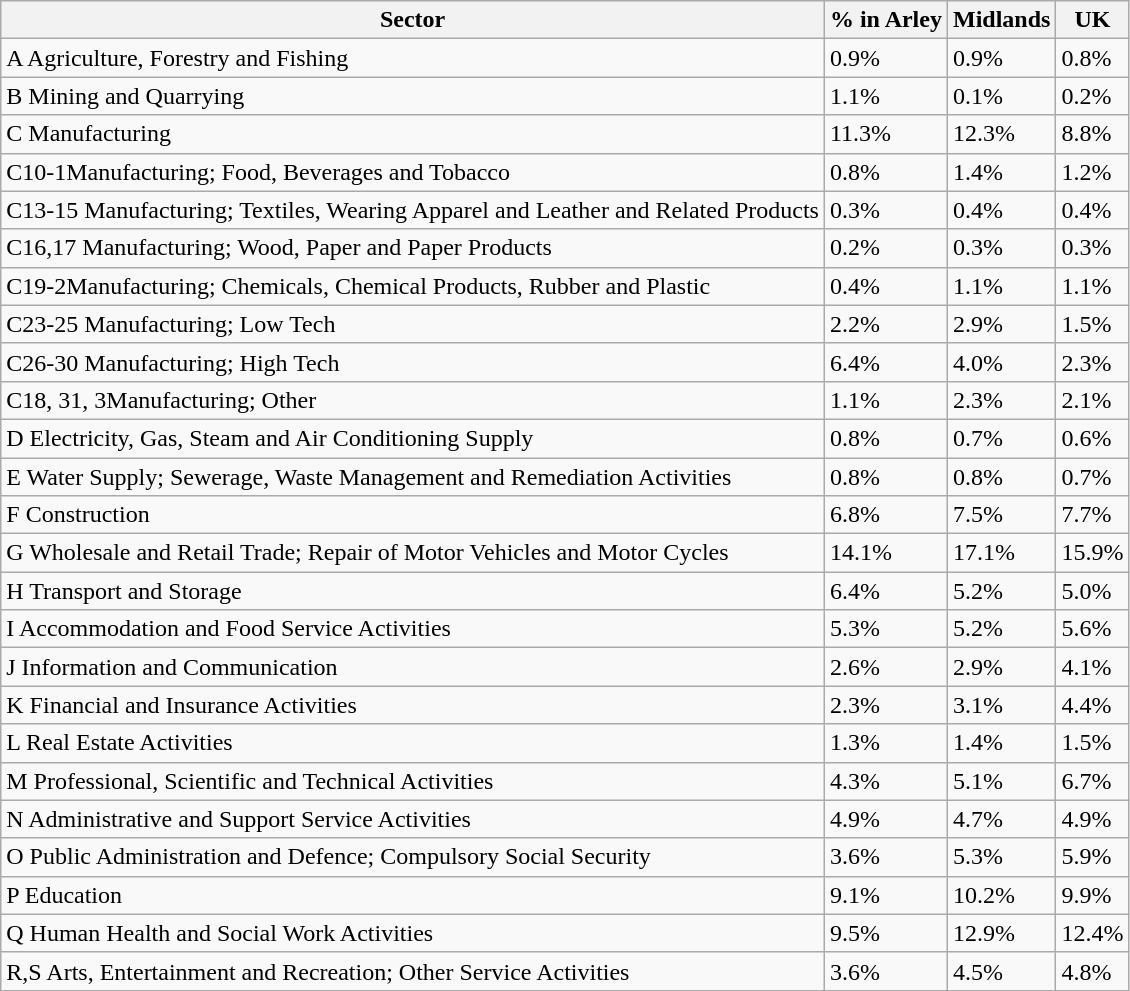<table class="wikitable">
<tr>
<th>Sector</th>
<th>% in Arley</th>
<th>Midlands</th>
<th>UK</th>
</tr>
<tr>
<td>A Agriculture, Forestry and Fishing</td>
<td>0.9%</td>
<td>0.9%</td>
<td>0.8%</td>
</tr>
<tr>
<td>B Mining and Quarrying</td>
<td>1.1%</td>
<td>0.1%</td>
<td>0.2%</td>
</tr>
<tr>
<td>C Manufacturing</td>
<td>11.3%</td>
<td>12.3%</td>
<td>8.8%</td>
</tr>
<tr>
<td>C10-1Manufacturing; Food, Beverages and Tobacco</td>
<td>0.8%</td>
<td>1.4%</td>
<td>1.2%</td>
</tr>
<tr>
<td>C13-15 Manufacturing; Textiles, Wearing Apparel and Leather and Related Products</td>
<td>0.3%</td>
<td>0.4%</td>
<td>0.4%</td>
</tr>
<tr>
<td>C16,17 Manufacturing; Wood, Paper and Paper Products</td>
<td>0.2%</td>
<td>0.3%</td>
<td>0.3%</td>
</tr>
<tr>
<td>C19-2Manufacturing; Chemicals, Chemical Products, Rubber and Plastic</td>
<td>0.4%</td>
<td>1.1%</td>
<td>1.1%</td>
</tr>
<tr>
<td>C23-25 Manufacturing; Low Tech</td>
<td>2.2%</td>
<td>2.9%</td>
<td>1.5%</td>
</tr>
<tr>
<td>C26-30 Manufacturing; High Tech</td>
<td>6.4%</td>
<td>4.0%</td>
<td>2.3%</td>
</tr>
<tr>
<td>C18, 31, 3Manufacturing; Other</td>
<td>1.1%</td>
<td>2.3%</td>
<td>2.1%</td>
</tr>
<tr>
<td>D Electricity, Gas, Steam and Air Conditioning Supply</td>
<td>0.8%</td>
<td>0.7%</td>
<td>0.6%</td>
</tr>
<tr>
<td>E Water Supply; Sewerage, Waste Management and Remediation Activities</td>
<td>0.8%</td>
<td>0.8%</td>
<td>0.7%</td>
</tr>
<tr>
<td>F Construction</td>
<td>6.8%</td>
<td>7.5%</td>
<td>7.7%</td>
</tr>
<tr>
<td>G Wholesale and Retail Trade; Repair of Motor Vehicles and Motor Cycles</td>
<td>14.1%</td>
<td>17.1%</td>
<td>15.9%</td>
</tr>
<tr>
<td>H Transport and Storage</td>
<td>6.4%</td>
<td>5.2%</td>
<td>5.0%</td>
</tr>
<tr>
<td>I Accommodation and Food Service Activities</td>
<td>5.3%</td>
<td>5.2%</td>
<td>5.6%</td>
</tr>
<tr>
<td>J Information and Communication</td>
<td>2.6%</td>
<td>2.9%</td>
<td>4.1%</td>
</tr>
<tr>
<td>K Financial and Insurance Activities</td>
<td>2.3%</td>
<td>3.1%</td>
<td>4.4%</td>
</tr>
<tr>
<td>L Real Estate Activities</td>
<td>1.3%</td>
<td>1.4%</td>
<td>1.5%</td>
</tr>
<tr>
<td>M Professional, Scientific and Technical Activities</td>
<td>4.3%</td>
<td>5.1%</td>
<td>6.7%</td>
</tr>
<tr>
<td>N Administrative and Support Service Activities</td>
<td>4.9%</td>
<td>4.7%</td>
<td>4.9%</td>
</tr>
<tr>
<td>O Public Administration and Defence; Compulsory Social Security</td>
<td>3.6%</td>
<td>5.3%</td>
<td>5.9%</td>
</tr>
<tr>
<td>P Education</td>
<td>9.1%</td>
<td>10.2%</td>
<td>9.9%</td>
</tr>
<tr>
<td>Q Human Health and Social Work Activities</td>
<td>9.5%</td>
<td>12.9%</td>
<td>12.4%</td>
</tr>
<tr>
<td>R,S Arts, Entertainment and Recreation; Other Service Activities</td>
<td>3.6%</td>
<td>4.5%</td>
<td>4.8%</td>
</tr>
</table>
